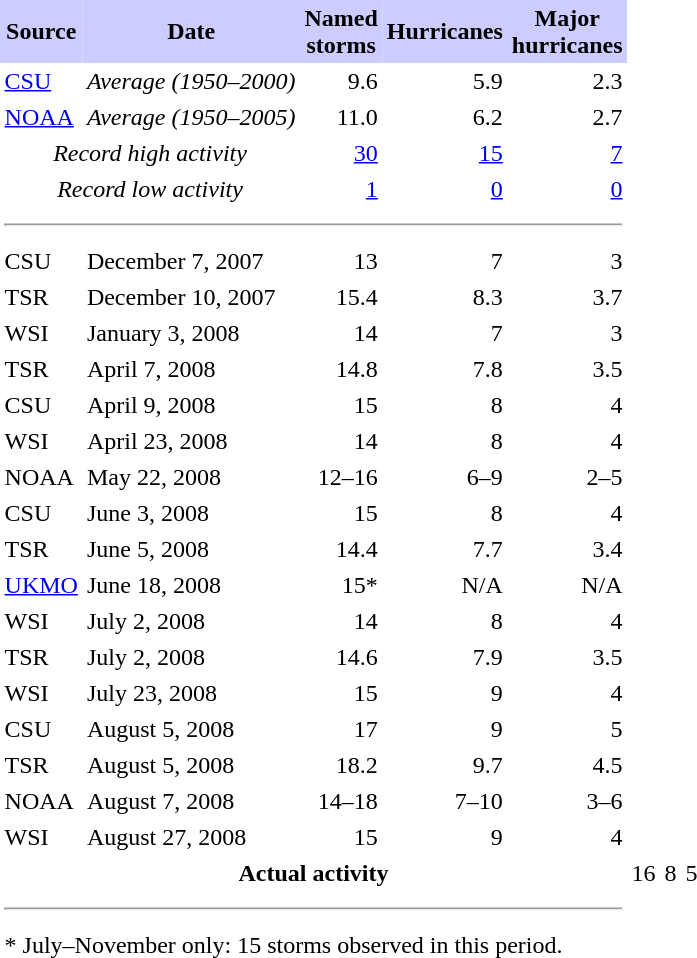<table class="toccolours" cellspacing="0" cellpadding="3" style="float:right; margin-left:1em; text-align:right; clear: right;">
<tr style="background:#ccf; text-align:center;">
<td><strong>Source</strong></td>
<td><strong>Date</strong></td>
<td><strong><span>Named<br>storms</span></strong></td>
<td><strong><span>Hurricanes</span></strong></td>
<td><strong><span>Major<br>hurricanes</span></strong></td>
</tr>
<tr>
<td align="left"><a href='#'>CSU</a></td>
<td align="left"><em>Average <span>(1950–2000)</span></em></td>
<td>9.6</td>
<td>5.9</td>
<td>2.3</td>
</tr>
<tr>
<td align="left"><a href='#'>NOAA</a></td>
<td align="left"><em>Average <span>(1950–2005)</span></em></td>
<td>11.0</td>
<td>6.2</td>
<td>2.7</td>
</tr>
<tr>
<td style="text-align:center;" colspan="2"><em>Record high activity</em></td>
<td><a href='#'>30</a></td>
<td><a href='#'>15</a></td>
<td><a href='#'>7</a></td>
</tr>
<tr>
<td style="text-align:center;" colspan="2"><em>Record low activity</em></td>
<td><a href='#'>1</a></td>
<td><a href='#'>0</a></td>
<td><a href='#'>0</a></td>
</tr>
<tr>
<td colspan="5" style="text-align:center;"><hr></td>
</tr>
<tr>
<td align="left">CSU</td>
<td align="left">December 7, 2007</td>
<td>13</td>
<td>7</td>
<td>3</td>
</tr>
<tr>
<td align="left">TSR</td>
<td align="left">December 10, 2007</td>
<td>15.4</td>
<td>8.3</td>
<td>3.7</td>
</tr>
<tr>
<td align="left">WSI</td>
<td align="left">January 3, 2008</td>
<td>14</td>
<td>7</td>
<td>3</td>
</tr>
<tr>
<td align="left">TSR</td>
<td align="left">April 7, 2008</td>
<td>14.8</td>
<td>7.8</td>
<td>3.5</td>
</tr>
<tr>
<td align="left">CSU</td>
<td align="left">April 9, 2008</td>
<td>15</td>
<td>8</td>
<td>4</td>
</tr>
<tr>
<td align="left">WSI</td>
<td align="left">April 23, 2008</td>
<td>14</td>
<td>8</td>
<td>4</td>
</tr>
<tr>
<td align="left">NOAA</td>
<td align="left">May 22, 2008</td>
<td>12–16</td>
<td>6–9</td>
<td>2–5</td>
</tr>
<tr>
<td align="left">CSU</td>
<td align="left">June 3, 2008</td>
<td>15</td>
<td>8</td>
<td>4</td>
</tr>
<tr>
<td align="left">TSR</td>
<td align="left">June 5, 2008</td>
<td>14.4</td>
<td>7.7</td>
<td>3.4</td>
</tr>
<tr>
<td align="left"><a href='#'>UKMO</a></td>
<td align="left">June 18, 2008</td>
<td>15*</td>
<td>N/A</td>
<td>N/A</td>
</tr>
<tr>
<td align="left">WSI</td>
<td align="left">July 2, 2008</td>
<td>14</td>
<td>8</td>
<td>4</td>
</tr>
<tr>
<td align="left">TSR</td>
<td align="left">July 2, 2008</td>
<td>14.6</td>
<td>7.9</td>
<td>3.5</td>
</tr>
<tr>
<td align="left">WSI</td>
<td align="left">July 23, 2008</td>
<td>15</td>
<td>9</td>
<td>4</td>
</tr>
<tr>
<td align="left">CSU</td>
<td align="left">August 5, 2008</td>
<td>17</td>
<td>9</td>
<td>5</td>
</tr>
<tr>
<td align="left">TSR</td>
<td align="left">August 5, 2008</td>
<td>18.2</td>
<td>9.7</td>
<td>4.5</td>
</tr>
<tr>
<td align="left">NOAA</td>
<td align="left">August 7, 2008</td>
<td>14–18</td>
<td>7–10</td>
<td>3–6</td>
</tr>
<tr>
<td align="left">WSI</td>
<td align="left">August 27, 2008</td>
<td>15</td>
<td>9</td>
<td>4</td>
</tr>
<tr>
<td colspan="5" style="text-align:center;" colspan="2"><strong>Actual activity</strong></td>
<td>16</td>
<td>8</td>
<td>5</td>
</tr>
<tr>
<td colspan="5" style="text-align:center;"><hr></td>
</tr>
<tr>
<td style="text-align:left;" colspan="5">* July–November only: 15 storms observed in this period.</td>
</tr>
</table>
